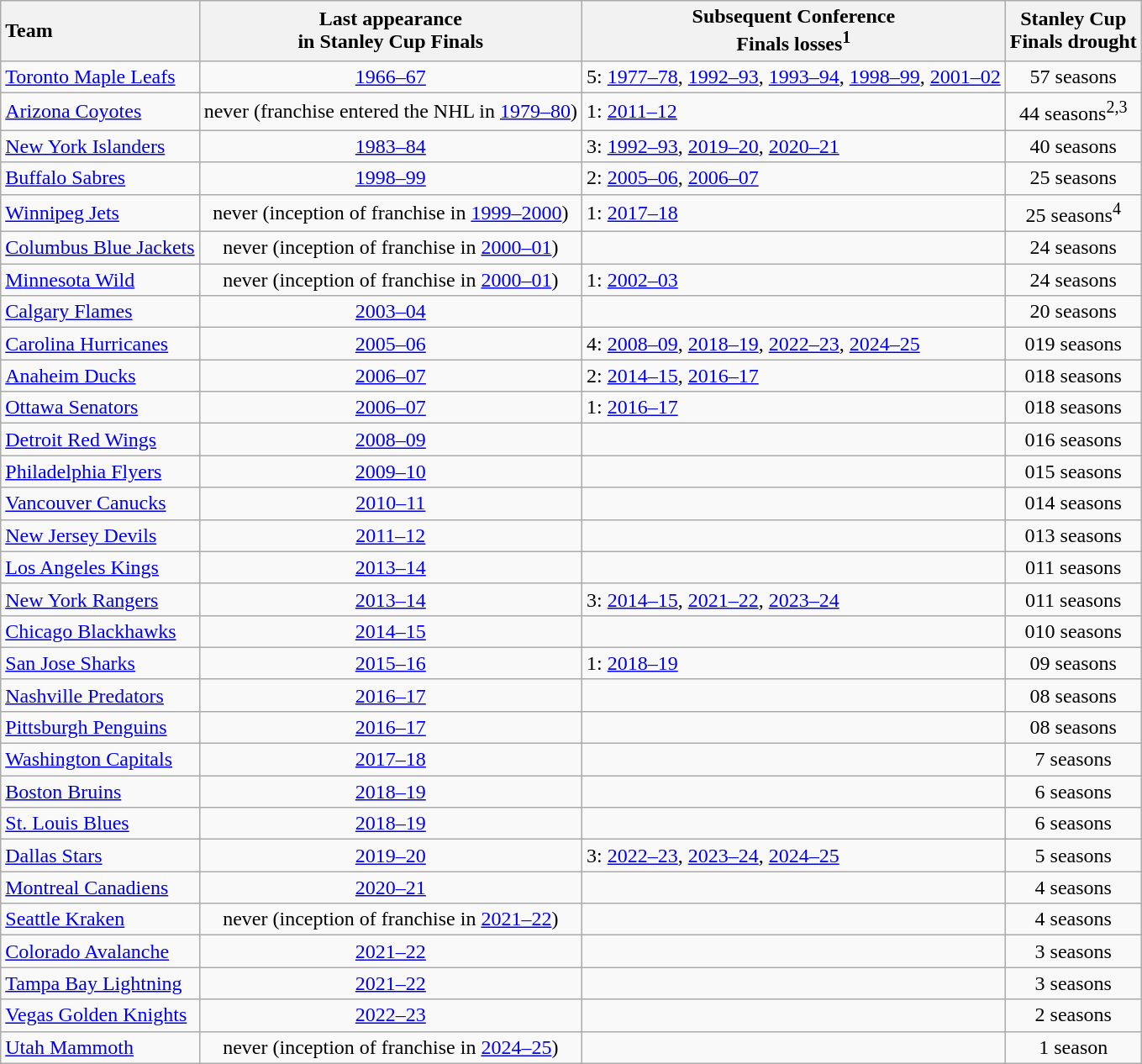<table class="wikitable sortable" style="text-align:center">
<tr>
<th style="text-align:left">Team</th>
<th>Last appearance<br>in Stanley Cup Finals</th>
<th>Subsequent Conference<br>Finals losses<sup>1</sup></th>
<th>Stanley Cup<br>Finals drought</th>
</tr>
<tr>
<td align="left"><a href='#'>Toronto Maple Leafs</a></td>
<td><a href='#'>1966–67</a></td>
<td align="left">5: <a href='#'>1977–78</a>, <a href='#'>1992–93</a>, <a href='#'>1993–94</a>, <a href='#'>1998–99</a>, <a href='#'>2001–02</a></td>
<td>57 seasons</td>
</tr>
<tr>
<td align="left"><a href='#'>Arizona Coyotes</a></td>
<td>never (franchise entered the NHL in <a href='#'>1979–80</a>)</td>
<td align="left">1: <a href='#'>2011–12</a></td>
<td>44 seasons<sup>2,3</sup></td>
</tr>
<tr>
<td align="left"><a href='#'>New York Islanders</a></td>
<td><a href='#'>1983–84</a></td>
<td align="left">3: <a href='#'>1992–93</a>, <a href='#'>2019–20</a>, <a href='#'>2020–21</a></td>
<td>40 seasons</td>
</tr>
<tr>
<td align="left"><a href='#'>Buffalo Sabres</a></td>
<td><a href='#'>1998–99</a></td>
<td align="left">2: <a href='#'>2005–06</a>, <a href='#'>2006–07</a></td>
<td>25 seasons</td>
</tr>
<tr>
<td align="left"><a href='#'>Winnipeg Jets</a></td>
<td>never (inception of franchise in <a href='#'>1999–2000</a>)</td>
<td align="left">1: <a href='#'>2017–18</a></td>
<td>25 seasons<sup>4</sup></td>
</tr>
<tr>
<td align="left"><a href='#'>Columbus Blue Jackets</a></td>
<td>never (inception of franchise in <a href='#'>2000–01</a>)</td>
<td></td>
<td>24 seasons</td>
</tr>
<tr>
<td align="left"><a href='#'>Minnesota Wild</a></td>
<td>never (inception of franchise in <a href='#'>2000–01</a>)</td>
<td align="left">1: <a href='#'>2002–03</a></td>
<td>24 seasons</td>
</tr>
<tr>
<td align="left"><a href='#'>Calgary Flames</a></td>
<td><a href='#'>2003–04</a></td>
<td></td>
<td>20 seasons</td>
</tr>
<tr>
<td align="left"><a href='#'>Carolina Hurricanes</a></td>
<td><a href='#'>2005–06</a></td>
<td align="left">4: <a href='#'>2008–09</a>, <a href='#'>2018–19</a>, <a href='#'>2022–23</a>, <a href='#'>2024–25</a></td>
<td><span>0</span>19 seasons</td>
</tr>
<tr>
<td align="left"><a href='#'>Anaheim Ducks</a></td>
<td><a href='#'>2006–07</a></td>
<td align="left">2: <a href='#'>2014–15</a>, <a href='#'>2016–17</a></td>
<td><span>0</span>18 seasons</td>
</tr>
<tr>
<td align="left"><a href='#'>Ottawa Senators</a></td>
<td><a href='#'>2006–07</a></td>
<td align="left">1: <a href='#'>2016–17</a></td>
<td><span>0</span>18 seasons</td>
</tr>
<tr>
<td align="left"><a href='#'>Detroit Red Wings</a></td>
<td><a href='#'>2008–09</a></td>
<td></td>
<td><span>0</span>16 seasons</td>
</tr>
<tr>
<td align="left"><a href='#'>Philadelphia Flyers</a></td>
<td><a href='#'>2009–10</a></td>
<td></td>
<td><span>0</span>15 seasons</td>
</tr>
<tr>
<td align="left"><a href='#'>Vancouver Canucks</a></td>
<td><a href='#'>2010–11</a></td>
<td></td>
<td><span>0</span>14 seasons</td>
</tr>
<tr>
<td align="left"><a href='#'>New Jersey Devils</a></td>
<td><a href='#'>2011–12</a></td>
<td></td>
<td><span>0</span>13 seasons</td>
</tr>
<tr>
<td align="left"><a href='#'>Los Angeles Kings</a></td>
<td><a href='#'>2013–14</a></td>
<td></td>
<td><span>0</span>11 seasons</td>
</tr>
<tr>
<td align="left"><a href='#'>New York Rangers</a></td>
<td><a href='#'>2013–14</a></td>
<td align="left">3: <a href='#'>2014–15</a>, <a href='#'>2021–22</a>, <a href='#'>2023–24</a></td>
<td><span>0</span>11 seasons</td>
</tr>
<tr>
<td align="left"><a href='#'>Chicago Blackhawks</a></td>
<td><a href='#'>2014–15</a></td>
<td></td>
<td><span>0</span>10 seasons</td>
</tr>
<tr>
<td align="left"><a href='#'>San Jose Sharks</a></td>
<td><a href='#'>2015–16</a></td>
<td align="left">1: <a href='#'>2018–19</a></td>
<td><span>0</span>9 seasons</td>
</tr>
<tr>
<td align="left"><a href='#'>Nashville Predators</a></td>
<td><a href='#'>2016–17</a></td>
<td></td>
<td><span>0</span>8 seasons</td>
</tr>
<tr>
<td align="left"><a href='#'>Pittsburgh Penguins</a></td>
<td><a href='#'>2016–17</a></td>
<td></td>
<td><span>0</span>8 seasons</td>
</tr>
<tr>
<td align="left"><a href='#'>Washington Capitals</a></td>
<td><a href='#'>2017–18</a></td>
<td></td>
<td>7 seasons</td>
</tr>
<tr>
<td align="left"><a href='#'>Boston Bruins</a></td>
<td><a href='#'>2018–19</a></td>
<td></td>
<td>6 seasons</td>
</tr>
<tr>
<td align="left"><a href='#'>St. Louis Blues</a></td>
<td><a href='#'>2018–19</a></td>
<td></td>
<td>6 seasons</td>
</tr>
<tr>
<td align="left"><a href='#'>Dallas Stars</a></td>
<td><a href='#'>2019–20</a></td>
<td align="left">3: <a href='#'>2022–23</a>, <a href='#'>2023–24</a>, <a href='#'>2024–25</a></td>
<td>5 seasons</td>
</tr>
<tr>
<td align="left"><a href='#'>Montreal Canadiens</a></td>
<td><a href='#'>2020–21</a></td>
<td></td>
<td>4 seasons</td>
</tr>
<tr>
<td align="left"><a href='#'>Seattle Kraken</a></td>
<td>never (inception of franchise in <a href='#'>2021–22</a>)</td>
<td></td>
<td>4 seasons</td>
</tr>
<tr>
<td align="left"><a href='#'>Colorado Avalanche</a></td>
<td><a href='#'>2021–22</a></td>
<td></td>
<td>3 seasons</td>
</tr>
<tr>
<td align="left"><a href='#'>Tampa Bay Lightning</a></td>
<td><a href='#'>2021–22</a></td>
<td></td>
<td>3 seasons</td>
</tr>
<tr>
<td align="left"><a href='#'>Vegas Golden Knights</a></td>
<td><a href='#'>2022–23</a></td>
<td></td>
<td>2 seasons</td>
</tr>
<tr>
<td align="left"><a href='#'>Utah Mammoth</a></td>
<td>never (inception of franchise in <a href='#'>2024–25</a>)</td>
<td></td>
<td>1 season</td>
</tr>
</table>
